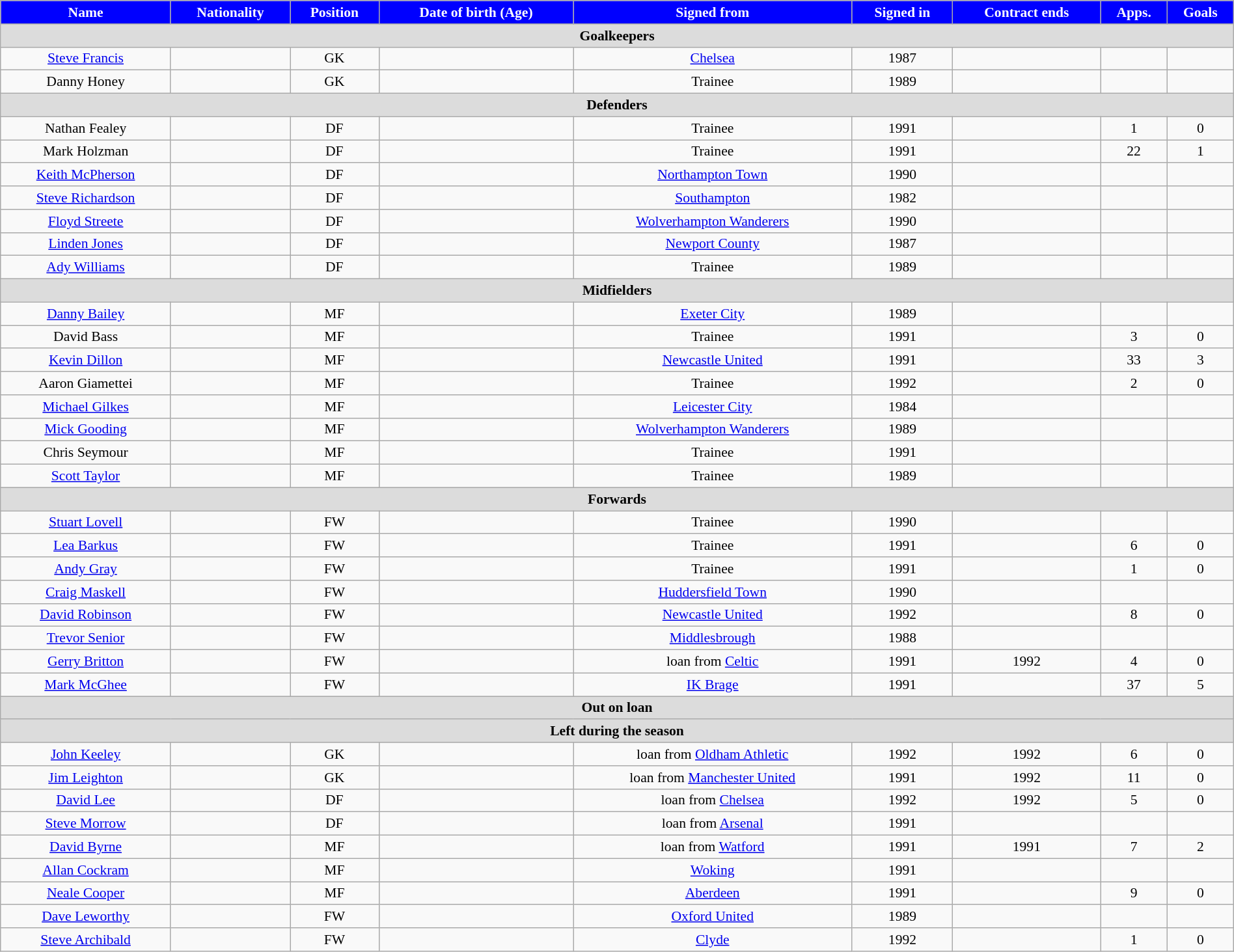<table class="wikitable"  style="text-align:center; font-size:90%; width:100%;">
<tr>
<th style="background:#00f; color:white; text-align:center;">Name</th>
<th style="background:#00f; color:white; text-align:center;">Nationality</th>
<th style="background:#00f; color:white; text-align:center;">Position</th>
<th style="background:#00f; color:white; text-align:center;">Date of birth (Age)</th>
<th style="background:#00f; color:white; text-align:center;">Signed from</th>
<th style="background:#00f; color:white; text-align:center;">Signed in</th>
<th style="background:#00f; color:white; text-align:center;">Contract ends</th>
<th style="background:#00f; color:white; text-align:center;">Apps.</th>
<th style="background:#00f; color:white; text-align:center;">Goals</th>
</tr>
<tr>
<th colspan="11"  style="background:#dcdcdc; text-align:center;">Goalkeepers</th>
</tr>
<tr>
<td><a href='#'>Steve Francis</a></td>
<td></td>
<td>GK</td>
<td></td>
<td><a href='#'>Chelsea</a></td>
<td>1987</td>
<td></td>
<td></td>
<td></td>
</tr>
<tr>
<td>Danny Honey</td>
<td></td>
<td>GK</td>
<td></td>
<td>Trainee</td>
<td>1989</td>
<td></td>
<td></td>
<td></td>
</tr>
<tr>
<th colspan="11"  style="background:#dcdcdc; text-align:center;">Defenders</th>
</tr>
<tr>
<td>Nathan Fealey</td>
<td></td>
<td>DF</td>
<td></td>
<td>Trainee</td>
<td>1991</td>
<td></td>
<td>1</td>
<td>0</td>
</tr>
<tr>
<td>Mark Holzman</td>
<td></td>
<td>DF</td>
<td></td>
<td>Trainee</td>
<td>1991</td>
<td></td>
<td>22</td>
<td>1</td>
</tr>
<tr>
<td><a href='#'>Keith McPherson</a></td>
<td></td>
<td>DF</td>
<td></td>
<td><a href='#'>Northampton Town</a></td>
<td>1990</td>
<td></td>
<td></td>
<td></td>
</tr>
<tr>
<td><a href='#'>Steve Richardson</a></td>
<td></td>
<td>DF</td>
<td></td>
<td><a href='#'>Southampton</a></td>
<td>1982</td>
<td></td>
<td></td>
<td></td>
</tr>
<tr>
<td><a href='#'>Floyd Streete</a></td>
<td></td>
<td>DF</td>
<td></td>
<td><a href='#'>Wolverhampton Wanderers</a></td>
<td>1990</td>
<td></td>
<td></td>
<td></td>
</tr>
<tr>
<td><a href='#'>Linden Jones</a></td>
<td></td>
<td>DF</td>
<td></td>
<td><a href='#'>Newport County</a></td>
<td>1987</td>
<td></td>
<td></td>
<td></td>
</tr>
<tr>
<td><a href='#'>Ady Williams</a></td>
<td></td>
<td>DF</td>
<td></td>
<td>Trainee</td>
<td>1989</td>
<td></td>
<td></td>
<td></td>
</tr>
<tr>
<th colspan="11"  style="background:#dcdcdc; text-align:center;">Midfielders</th>
</tr>
<tr>
<td><a href='#'>Danny Bailey</a></td>
<td></td>
<td>MF</td>
<td></td>
<td><a href='#'>Exeter City</a></td>
<td>1989</td>
<td></td>
<td></td>
<td></td>
</tr>
<tr>
<td>David Bass</td>
<td></td>
<td>MF</td>
<td></td>
<td>Trainee</td>
<td>1991</td>
<td></td>
<td>3</td>
<td>0</td>
</tr>
<tr>
<td><a href='#'>Kevin Dillon</a></td>
<td></td>
<td>MF</td>
<td></td>
<td><a href='#'>Newcastle United</a></td>
<td>1991</td>
<td></td>
<td>33</td>
<td>3</td>
</tr>
<tr>
<td>Aaron Giamettei</td>
<td></td>
<td>MF</td>
<td></td>
<td>Trainee</td>
<td>1992</td>
<td></td>
<td>2</td>
<td>0</td>
</tr>
<tr>
<td><a href='#'>Michael Gilkes</a></td>
<td></td>
<td>MF</td>
<td></td>
<td><a href='#'>Leicester City</a></td>
<td>1984</td>
<td></td>
<td></td>
<td></td>
</tr>
<tr>
<td><a href='#'>Mick Gooding</a></td>
<td></td>
<td>MF</td>
<td></td>
<td><a href='#'>Wolverhampton Wanderers</a></td>
<td>1989</td>
<td></td>
<td></td>
<td></td>
</tr>
<tr>
<td>Chris Seymour</td>
<td></td>
<td>MF</td>
<td></td>
<td>Trainee</td>
<td>1991</td>
<td></td>
<td></td>
<td></td>
</tr>
<tr>
<td><a href='#'>Scott Taylor</a></td>
<td></td>
<td>MF</td>
<td></td>
<td>Trainee</td>
<td>1989</td>
<td></td>
<td></td>
<td></td>
</tr>
<tr>
<th colspan="11"  style="background:#dcdcdc; text-align:center;">Forwards</th>
</tr>
<tr>
<td><a href='#'>Stuart Lovell</a></td>
<td></td>
<td>FW</td>
<td></td>
<td>Trainee</td>
<td>1990</td>
<td></td>
<td></td>
<td></td>
</tr>
<tr>
<td><a href='#'>Lea Barkus</a></td>
<td></td>
<td>FW</td>
<td></td>
<td>Trainee</td>
<td>1991</td>
<td></td>
<td>6</td>
<td>0</td>
</tr>
<tr>
<td><a href='#'>Andy Gray</a></td>
<td></td>
<td>FW</td>
<td></td>
<td>Trainee</td>
<td>1991</td>
<td></td>
<td>1</td>
<td>0</td>
</tr>
<tr>
<td><a href='#'>Craig Maskell</a></td>
<td></td>
<td>FW</td>
<td></td>
<td><a href='#'>Huddersfield Town</a></td>
<td>1990</td>
<td></td>
<td></td>
<td></td>
</tr>
<tr>
<td><a href='#'>David Robinson</a></td>
<td></td>
<td>FW</td>
<td></td>
<td><a href='#'>Newcastle United</a></td>
<td>1992</td>
<td></td>
<td>8</td>
<td>0</td>
</tr>
<tr>
<td><a href='#'>Trevor Senior</a></td>
<td></td>
<td>FW</td>
<td></td>
<td><a href='#'>Middlesbrough</a></td>
<td>1988</td>
<td></td>
<td></td>
<td></td>
</tr>
<tr>
<td><a href='#'>Gerry Britton</a></td>
<td></td>
<td>FW</td>
<td></td>
<td>loan from <a href='#'>Celtic</a></td>
<td>1991</td>
<td>1992</td>
<td>4</td>
<td>0</td>
</tr>
<tr>
<td><a href='#'>Mark McGhee</a> </td>
<td></td>
<td>FW</td>
<td></td>
<td><a href='#'>IK Brage</a></td>
<td>1991</td>
<td></td>
<td>37</td>
<td>5</td>
</tr>
<tr>
<th colspan="11"  style="background:#dcdcdc; text-align:center;">Out on loan</th>
</tr>
<tr>
<th colspan="11"  style="background:#dcdcdc; text-align:center;">Left during the season</th>
</tr>
<tr>
<td><a href='#'>John Keeley</a></td>
<td></td>
<td>GK</td>
<td></td>
<td>loan from <a href='#'>Oldham Athletic</a></td>
<td>1992</td>
<td>1992</td>
<td>6</td>
<td>0</td>
</tr>
<tr>
<td><a href='#'>Jim Leighton</a></td>
<td></td>
<td>GK</td>
<td></td>
<td>loan from <a href='#'>Manchester United</a></td>
<td>1991</td>
<td>1992</td>
<td>11</td>
<td>0</td>
</tr>
<tr>
<td><a href='#'>David Lee</a></td>
<td></td>
<td>DF</td>
<td></td>
<td>loan from <a href='#'>Chelsea</a></td>
<td>1992</td>
<td>1992</td>
<td>5</td>
<td>0</td>
</tr>
<tr>
<td><a href='#'>Steve Morrow</a></td>
<td></td>
<td>DF</td>
<td></td>
<td>loan from <a href='#'>Arsenal</a></td>
<td>1991</td>
<td></td>
<td></td>
<td></td>
</tr>
<tr>
<td><a href='#'>David Byrne</a></td>
<td></td>
<td>MF</td>
<td></td>
<td>loan from <a href='#'>Watford</a></td>
<td>1991</td>
<td>1991</td>
<td>7</td>
<td>2</td>
</tr>
<tr>
<td><a href='#'>Allan Cockram</a></td>
<td></td>
<td>MF</td>
<td></td>
<td><a href='#'>Woking</a></td>
<td>1991</td>
<td></td>
<td></td>
<td></td>
</tr>
<tr>
<td><a href='#'>Neale Cooper</a></td>
<td></td>
<td>MF</td>
<td></td>
<td><a href='#'>Aberdeen</a></td>
<td>1991</td>
<td></td>
<td>9</td>
<td>0</td>
</tr>
<tr>
<td><a href='#'>Dave Leworthy</a></td>
<td></td>
<td>FW</td>
<td></td>
<td><a href='#'>Oxford United</a></td>
<td>1989</td>
<td></td>
<td></td>
<td></td>
</tr>
<tr>
<td><a href='#'>Steve Archibald</a></td>
<td></td>
<td>FW</td>
<td></td>
<td><a href='#'>Clyde</a></td>
<td>1992</td>
<td></td>
<td>1</td>
<td>0</td>
</tr>
</table>
